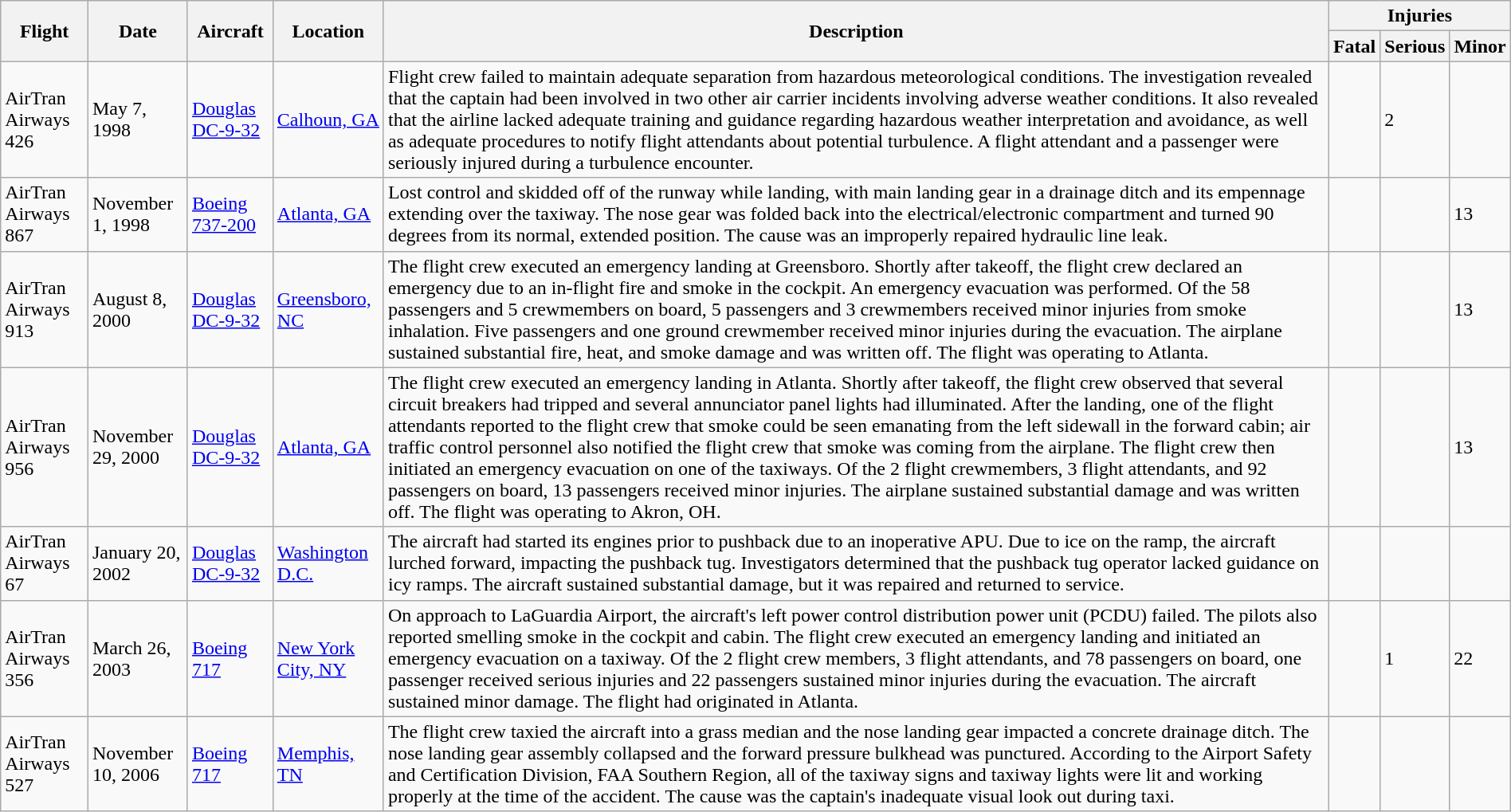<table class="wikitable" style="margin:1em auto;">
<tr>
<th rowspan="2">Flight</th>
<th rowspan="2">Date</th>
<th rowspan="2">Aircraft</th>
<th rowspan="2">Location</th>
<th rowspan="2">Description</th>
<th colspan="3">Injuries</th>
</tr>
<tr>
<th>Fatal</th>
<th>Serious</th>
<th>Minor</th>
</tr>
<tr>
<td>AirTran Airways 426</td>
<td>May 7, 1998</td>
<td><a href='#'>Douglas DC-9-32</a></td>
<td><a href='#'>Calhoun, GA</a></td>
<td>Flight crew failed to maintain adequate separation from hazardous meteorological conditions. The investigation revealed that the captain had been involved in two other air carrier incidents involving adverse weather conditions. It also revealed that the airline lacked adequate training and guidance regarding hazardous weather interpretation and avoidance, as well as adequate procedures to notify flight attendants about potential turbulence. A flight attendant and a passenger were seriously injured during a turbulence encounter.</td>
<td></td>
<td>2</td>
<td></td>
</tr>
<tr>
<td>AirTran Airways 867</td>
<td>November 1, 1998</td>
<td><a href='#'>Boeing 737-200</a></td>
<td><a href='#'>Atlanta, GA</a></td>
<td>Lost control and skidded off of the runway while landing, with main landing gear in a drainage ditch and its empennage extending over the taxiway. The nose gear was folded back into the electrical/electronic compartment and turned 90 degrees from its normal, extended position. The cause was an improperly repaired hydraulic line leak.</td>
<td></td>
<td></td>
<td>13</td>
</tr>
<tr>
<td>AirTran Airways 913</td>
<td>August 8, 2000</td>
<td><a href='#'>Douglas DC-9-32</a></td>
<td><a href='#'>Greensboro, NC</a></td>
<td>The flight crew executed an emergency landing at Greensboro. Shortly after takeoff, the flight crew declared an emergency due to an in-flight fire and smoke in the cockpit. An emergency evacuation was performed. Of the 58 passengers and 5 crewmembers on board, 5 passengers and 3 crewmembers received minor injuries from smoke inhalation. Five passengers and one ground crewmember received minor injuries during the evacuation. The airplane sustained substantial fire, heat, and smoke damage and was written off. The flight was operating to Atlanta.</td>
<td></td>
<td></td>
<td>13</td>
</tr>
<tr>
<td>AirTran Airways 956</td>
<td>November 29, 2000</td>
<td><a href='#'>Douglas DC-9-32</a></td>
<td><a href='#'>Atlanta, GA</a></td>
<td>The flight crew executed an emergency landing in Atlanta. Shortly after takeoff, the flight crew observed that several circuit breakers had tripped and several annunciator panel lights had illuminated. After the landing, one of the flight attendants reported to the flight crew that smoke could be seen emanating from the left sidewall in the forward cabin; air traffic control personnel also notified the flight crew that smoke was coming from the airplane. The flight crew then initiated an emergency evacuation on one of the taxiways. Of the 2 flight crewmembers, 3 flight attendants, and 92 passengers on board, 13 passengers received minor injuries. The airplane sustained substantial damage and was written off. The flight was operating to Akron, OH.</td>
<td></td>
<td></td>
<td>13</td>
</tr>
<tr>
<td>AirTran Airways 67</td>
<td>January 20, 2002</td>
<td><a href='#'>Douglas DC-9-32</a></td>
<td><a href='#'>Washington D.C.</a></td>
<td>The aircraft had started its engines prior to pushback due to an inoperative APU. Due to ice on the ramp, the aircraft lurched forward, impacting the pushback tug. Investigators determined that the pushback tug operator lacked guidance on icy ramps. The aircraft sustained substantial damage, but it was repaired and returned to service.</td>
<td></td>
<td></td>
<td></td>
</tr>
<tr>
<td>AirTran Airways 356</td>
<td>March 26, 2003</td>
<td><a href='#'>Boeing 717</a></td>
<td><a href='#'>New York City, NY</a></td>
<td>On approach to LaGuardia Airport, the aircraft's left power control distribution power unit (PCDU) failed. The pilots also reported smelling smoke in the cockpit and cabin. The flight crew executed an emergency landing and initiated an emergency evacuation on a taxiway. Of the 2 flight crew members, 3 flight attendants, and 78 passengers on board, one passenger received serious injuries and 22 passengers sustained minor injuries during the evacuation. The aircraft sustained minor damage. The flight had originated in Atlanta.</td>
<td></td>
<td>1</td>
<td>22</td>
</tr>
<tr>
<td>AirTran Airways 527</td>
<td>November 10, 2006</td>
<td><a href='#'>Boeing 717</a></td>
<td><a href='#'>Memphis, TN</a></td>
<td>The flight crew taxied the aircraft into a grass median and the nose landing gear impacted a concrete drainage ditch. The nose landing gear assembly collapsed and the forward pressure bulkhead was punctured. According to the Airport Safety and Certification Division, FAA Southern Region, all of the taxiway signs and taxiway lights were lit and working properly at the time of the accident. The cause was the captain's inadequate visual look out during taxi.</td>
<td></td>
<td></td>
<td></td>
</tr>
</table>
